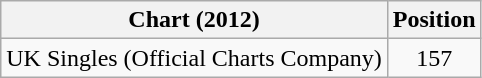<table class="wikitable">
<tr>
<th>Chart (2012)</th>
<th>Position</th>
</tr>
<tr>
<td>UK Singles (Official Charts Company)</td>
<td style="text-align:center;">157</td>
</tr>
</table>
